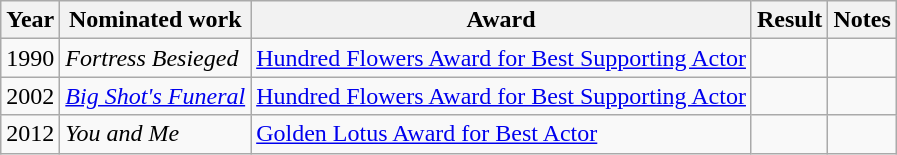<table class="wikitable">
<tr>
<th>Year</th>
<th>Nominated work</th>
<th>Award</th>
<th>Result</th>
<th>Notes</th>
</tr>
<tr>
<td>1990</td>
<td><em>Fortress Besieged</em></td>
<td><a href='#'>Hundred Flowers Award for Best Supporting Actor</a></td>
<td></td>
<td></td>
</tr>
<tr>
<td>2002</td>
<td><em><a href='#'>Big Shot's Funeral</a></em></td>
<td><a href='#'>Hundred Flowers Award for Best Supporting Actor</a></td>
<td></td>
<td></td>
</tr>
<tr>
<td>2012</td>
<td><em>You and Me</em></td>
<td><a href='#'>Golden Lotus Award for Best Actor</a></td>
<td></td>
<td></td>
</tr>
</table>
